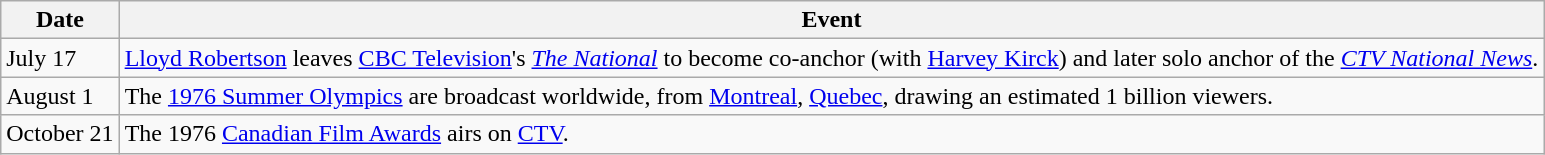<table class="wikitable">
<tr>
<th>Date</th>
<th>Event</th>
</tr>
<tr>
<td>July 17</td>
<td><a href='#'>Lloyd Robertson</a> leaves <a href='#'>CBC Television</a>'s <em><a href='#'>The National</a></em> to become co-anchor (with <a href='#'>Harvey Kirck</a>) and later solo anchor of the <em><a href='#'>CTV National News</a></em>.</td>
</tr>
<tr>
<td>August 1</td>
<td>The <a href='#'>1976 Summer Olympics</a> are broadcast worldwide, from <a href='#'>Montreal</a>, <a href='#'>Quebec</a>, drawing an estimated 1 billion viewers.</td>
</tr>
<tr>
<td>October 21</td>
<td>The 1976 <a href='#'>Canadian Film Awards</a> airs on <a href='#'>CTV</a>.</td>
</tr>
</table>
